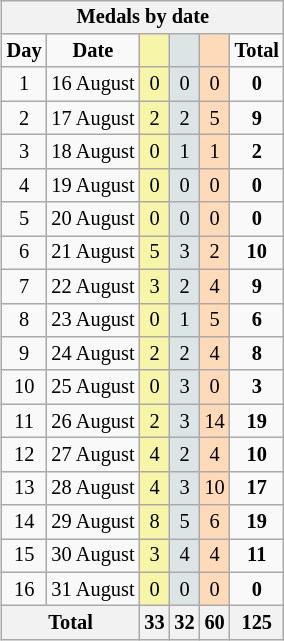<table class="wikitable" style="font-size:85%; text-align:center; float:right; clear:right;">
<tr style="background:#efefef;">
<th colspan=6>Medals by date</th>
</tr>
<tr>
<td><strong>Day</strong></td>
<td><strong>Date</strong></td>
<td style="background:#F7F6A8;"></td>
<td style="background:#DCE5E5;"></td>
<td style="background:#FFDAB9;"></td>
<td><strong>Total</strong></td>
</tr>
<tr>
<td>1</td>
<td>16 August</td>
<td style="background:#F7F6A8;">0</td>
<td style="background:#DCE5E5;">0</td>
<td style="background:#FFDAB9;">0</td>
<td><strong>0</strong></td>
</tr>
<tr>
<td>2</td>
<td>17 August</td>
<td style="background:#F7F6A8;">2</td>
<td style="background:#DCE5E5;">2</td>
<td style="background:#FFDAB9;">5</td>
<td><strong>9</strong></td>
</tr>
<tr>
<td>3</td>
<td>18 August</td>
<td style="background:#F7F6A8;">0</td>
<td style="background:#DCE5E5;">1</td>
<td style="background:#FFDAB9;">1</td>
<td><strong>2</strong></td>
</tr>
<tr>
<td>4</td>
<td>19 August</td>
<td style="background:#F7F6A8;">0</td>
<td style="background:#DCE5E5;">0</td>
<td style="background:#FFDAB9;">0</td>
<td><strong>0</strong></td>
</tr>
<tr>
<td>5</td>
<td>20 August</td>
<td style="background:#F7F6A8;">0</td>
<td style="background:#DCE5E5;">0</td>
<td style="background:#FFDAB9;">0</td>
<td><strong>0</strong></td>
</tr>
<tr>
<td>6</td>
<td>21 August</td>
<td style="background:#F7F6A8;">5</td>
<td style="background:#DCE5E5;">3</td>
<td style="background:#FFDAB9;">2</td>
<td><strong>10</strong></td>
</tr>
<tr>
<td>7</td>
<td>22 August</td>
<td style="background:#F7F6A8;">3</td>
<td style="background:#DCE5E5;">2</td>
<td style="background:#FFDAB9;">4</td>
<td><strong>9</strong></td>
</tr>
<tr>
<td>8</td>
<td>23 August</td>
<td style="background:#F7F6A8;">0</td>
<td style="background:#DCE5E5;">1</td>
<td style="background:#FFDAB9;">5</td>
<td><strong>6</strong></td>
</tr>
<tr>
<td>9</td>
<td>24 August</td>
<td style="background:#F7F6A8;">2</td>
<td style="background:#DCE5E5;">2</td>
<td style="background:#FFDAB9;">4</td>
<td><strong>8</strong></td>
</tr>
<tr>
<td>10</td>
<td>25 August</td>
<td style="background:#F7F6A8;">0</td>
<td style="background:#DCE5E5;">3</td>
<td style="background:#FFDAB9;">0</td>
<td><strong>3</strong></td>
</tr>
<tr>
<td>11</td>
<td>26 August</td>
<td style="background:#F7F6A8;">2</td>
<td style="background:#DCE5E5;">3</td>
<td style="background:#FFDAB9;">14</td>
<td><strong>19</strong></td>
</tr>
<tr>
<td>12</td>
<td>27 August</td>
<td style="background:#F7F6A8;">4</td>
<td style="background:#DCE5E5;">2</td>
<td style="background:#FFDAB9;">4</td>
<td><strong>10</strong></td>
</tr>
<tr>
<td>13</td>
<td>28 August</td>
<td style="background:#F7F6A8;">4</td>
<td style="background:#DCE5E5;">3</td>
<td style="background:#FFDAB9;">10</td>
<td><strong>17</strong></td>
</tr>
<tr>
<td>14</td>
<td>29 August</td>
<td style="background:#F7F6A8;">8</td>
<td style="background:#DCE5E5;">5</td>
<td style="background:#FFDAB9;">6</td>
<td><strong>19</strong></td>
</tr>
<tr>
<td>15</td>
<td>30 August</td>
<td style="background:#F7F6A8;">3</td>
<td style="background:#DCE5E5;">4</td>
<td style="background:#FFDAB9;">4</td>
<td><strong>11</strong></td>
</tr>
<tr>
<td>16</td>
<td>31 August</td>
<td style="background:#F7F6A8;">0</td>
<td style="background:#DCE5E5;">0</td>
<td style="background:#FFDAB9;">0</td>
<td><strong>0</strong></td>
</tr>
<tr>
<th colspan="2">Total</th>
<th>33</th>
<th>32</th>
<th>60</th>
<th>125</th>
</tr>
</table>
